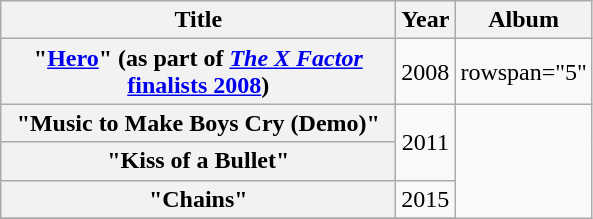<table class="wikitable plainrowheaders" style="text-align:center;">
<tr>
<th scope="col" style="width:16em;">Title</th>
<th scope="col">Year</th>
<th scope="col">Album</th>
</tr>
<tr>
<th scope="row">"<a href='#'>Hero</a>" <span>(as part of <a href='#'><em>The X Factor</em> finalists 2008</a>)</span></th>
<td>2008</td>
<td>rowspan="5" </td>
</tr>
<tr>
<th scope="row">"Music to Make Boys Cry (Demo)"</th>
<td rowspan="2">2011</td>
</tr>
<tr>
<th scope="row">"Kiss of a Bullet"</th>
</tr>
<tr>
<th scope="row">"Chains"</th>
<td>2015</td>
</tr>
<tr>
</tr>
</table>
